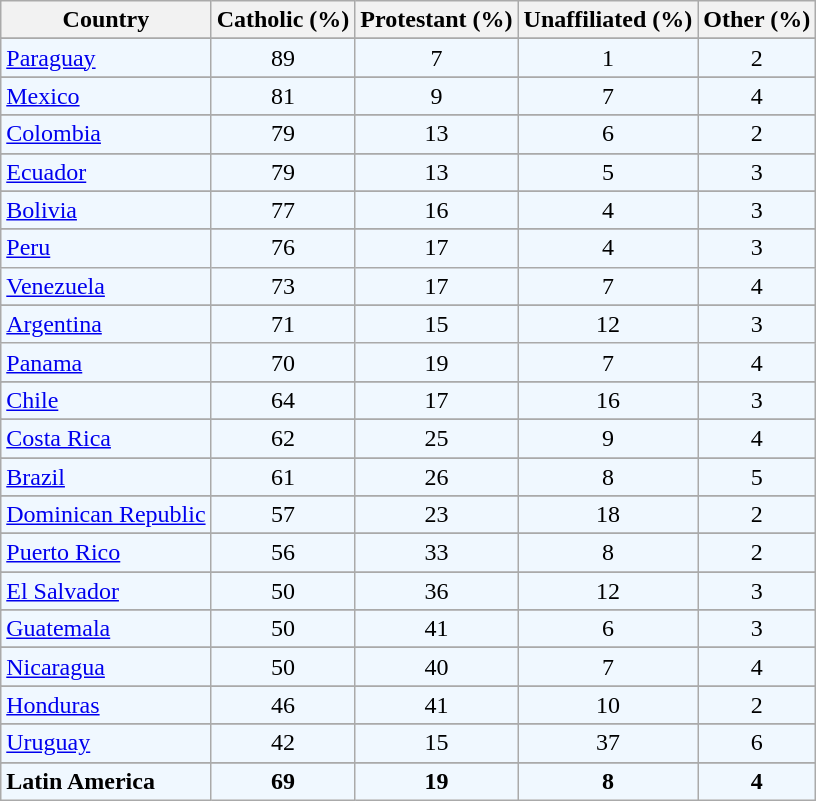<table class="wikitable sortable" style="text-align:center">
<tr>
<th>Country</th>
<th>Catholic (%)</th>
<th>Protestant (%)</th>
<th>Unaffiliated (%)</th>
<th>Other (%)</th>
</tr>
<tr>
</tr>
<tr style="background:#f0f8ff;">
<td align="left"> <a href='#'>Paraguay</a></td>
<td>89</td>
<td>7</td>
<td>1</td>
<td>2</td>
</tr>
<tr>
</tr>
<tr style="background:#f0f8ff;">
<td align="left"> <a href='#'>Mexico</a></td>
<td>81</td>
<td>9</td>
<td>7</td>
<td>4</td>
</tr>
<tr>
</tr>
<tr style="background:#f0f8ff;">
<td align="left"> <a href='#'>Colombia</a></td>
<td>79</td>
<td>13</td>
<td>6</td>
<td>2</td>
</tr>
<tr>
</tr>
<tr style="background:#f0f8ff;">
<td align="left"> <a href='#'>Ecuador</a></td>
<td>79</td>
<td>13</td>
<td>5</td>
<td>3</td>
</tr>
<tr>
</tr>
<tr style="background:#f0f8ff;">
<td align="left"> <a href='#'>Bolivia</a></td>
<td>77</td>
<td>16</td>
<td>4</td>
<td>3</td>
</tr>
<tr>
</tr>
<tr style="background:#f0f8ff;">
<td align="left"> <a href='#'>Peru</a></td>
<td>76</td>
<td>17</td>
<td>4</td>
<td>3</td>
</tr>
<tr style="background:#f0f8ff;">
<td align="left"> <a href='#'>Venezuela</a></td>
<td>73</td>
<td>17</td>
<td>7</td>
<td>4</td>
</tr>
<tr>
</tr>
<tr style="background:#f0f8ff;">
<td align="left"> <a href='#'>Argentina</a></td>
<td>71</td>
<td>15</td>
<td>12</td>
<td>3</td>
</tr>
<tr style="background:#f0f8ff;">
<td align="left"> <a href='#'>Panama</a></td>
<td>70</td>
<td>19</td>
<td>7</td>
<td>4</td>
</tr>
<tr>
</tr>
<tr style="background:#f0f8ff;">
<td align="left"> <a href='#'>Chile</a></td>
<td>64</td>
<td>17</td>
<td>16</td>
<td>3</td>
</tr>
<tr>
</tr>
<tr style="background:#f0f8ff;">
<td align="left"> <a href='#'>Costa Rica</a></td>
<td>62</td>
<td>25</td>
<td>9</td>
<td>4</td>
</tr>
<tr>
</tr>
<tr style="background:#f0f8ff;">
<td align="left"> <a href='#'>Brazil</a></td>
<td>61</td>
<td>26</td>
<td>8</td>
<td>5</td>
</tr>
<tr>
</tr>
<tr style="background:#f0f8ff;">
<td align="left"> <a href='#'>Dominican Republic</a></td>
<td>57</td>
<td>23</td>
<td>18</td>
<td>2</td>
</tr>
<tr>
</tr>
<tr style="background:#f0f8ff;">
<td align="left"> <a href='#'>Puerto Rico</a></td>
<td>56</td>
<td>33</td>
<td>8</td>
<td>2</td>
</tr>
<tr>
</tr>
<tr style="background:#f0f8ff;">
<td align="left"> <a href='#'>El Salvador</a></td>
<td>50</td>
<td>36</td>
<td>12</td>
<td>3</td>
</tr>
<tr>
</tr>
<tr style="background:#f0f8ff;">
<td align="left"> <a href='#'>Guatemala</a></td>
<td>50</td>
<td>41</td>
<td>6</td>
<td>3</td>
</tr>
<tr>
</tr>
<tr style="background:#f0f8ff;">
<td align="left"> <a href='#'>Nicaragua</a></td>
<td>50</td>
<td>40</td>
<td>7</td>
<td>4</td>
</tr>
<tr>
</tr>
<tr style="background:#f0f8ff;">
<td align="left"> <a href='#'>Honduras</a></td>
<td>46</td>
<td>41</td>
<td>10</td>
<td>2</td>
</tr>
<tr>
</tr>
<tr style="background:#f0f8ff;">
<td align="left"> <a href='#'>Uruguay</a></td>
<td>42</td>
<td>15</td>
<td>37</td>
<td>6</td>
</tr>
<tr>
</tr>
<tr style="background:#f0f8ff;">
<td align="left"><strong>Latin America</strong></td>
<td><strong>69</strong></td>
<td><strong>19</strong></td>
<td><strong>8</strong></td>
<td><strong>4</strong></td>
</tr>
</table>
